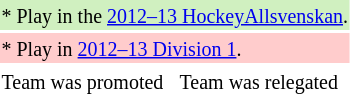<table>
<tr style="background: #D0F0C0;">
<td colspan=2><small> * Play in the <a href='#'>2012–13 HockeyAllsvenskan</a>.</small></td>
</tr>
<tr style="background: #FFCCCC;">
<td colspan=2><small> * Play in <a href='#'>2012–13 Division 1</a>.</small></td>
</tr>
<tr>
<td><small>  Team was promoted</small></td>
<td><small>  Team was relegated</small></td>
</tr>
</table>
